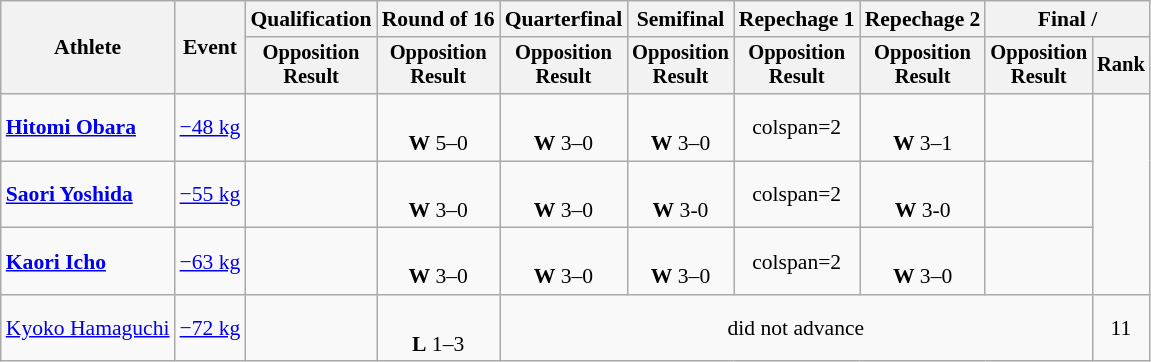<table class="wikitable" style="font-size:90%">
<tr>
<th rowspan="2">Athlete</th>
<th rowspan="2">Event</th>
<th>Qualification</th>
<th>Round of 16</th>
<th>Quarterfinal</th>
<th>Semifinal</th>
<th>Repechage 1</th>
<th>Repechage 2</th>
<th colspan=2>Final / </th>
</tr>
<tr style="font-size: 95%">
<th>Opposition<br>Result</th>
<th>Opposition<br>Result</th>
<th>Opposition<br>Result</th>
<th>Opposition<br>Result</th>
<th>Opposition<br>Result</th>
<th>Opposition<br>Result</th>
<th>Opposition<br>Result</th>
<th>Rank</th>
</tr>
<tr align=center>
<td align=left><strong><a href='#'>Hitomi Obara</a></strong></td>
<td align=left><a href='#'>−48 kg</a></td>
<td></td>
<td><br><strong>W</strong> 5–0 <sup></sup></td>
<td><br><strong>W</strong> 3–0 <sup></sup></td>
<td><br><strong>W</strong> 3–0 <sup></sup></td>
<td>colspan=2 </td>
<td><br><strong>W</strong> 3–1 <sup></sup></td>
<td></td>
</tr>
<tr align=center>
<td align=left><strong><a href='#'>Saori Yoshida</a></strong></td>
<td align=left><a href='#'>−55 kg</a></td>
<td></td>
<td><br><strong>W</strong> 3–0 <sup></sup></td>
<td><br><strong>W</strong> 3–0 <sup></sup></td>
<td><br><strong>W</strong> 3-0 <sup></sup></td>
<td>colspan=2 </td>
<td><br><strong>W</strong> 3-0 <sup></sup></td>
<td></td>
</tr>
<tr align=center>
<td align=left><strong><a href='#'>Kaori Icho</a></strong></td>
<td align=left><a href='#'>−63 kg</a></td>
<td></td>
<td><br><strong>W</strong> 3–0 <sup></sup></td>
<td><br><strong>W</strong> 3–0 <sup></sup></td>
<td><br><strong>W</strong> 3–0 <sup></sup></td>
<td>colspan=2 </td>
<td><br><strong>W</strong> 3–0 <sup></sup></td>
<td></td>
</tr>
<tr align=center>
<td align=left><a href='#'>Kyoko Hamaguchi</a></td>
<td align=left><a href='#'>−72 kg</a></td>
<td></td>
<td><br><strong>L</strong> 1–3 <sup></sup></td>
<td colspan=5>did not advance</td>
<td>11</td>
</tr>
</table>
